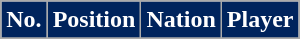<table class="wikitable sortable">
<tr>
<th style="color:white; background:#00245D;" scope="col">No.</th>
<th style="color:white; background:#00245D;" scope="col">Position</th>
<th style="color:white; background:#00245D;" scope="col">Nation</th>
<th style="color:white; background:#00245D;" scope="col">Player</th>
</tr>
<tr>
</tr>
</table>
